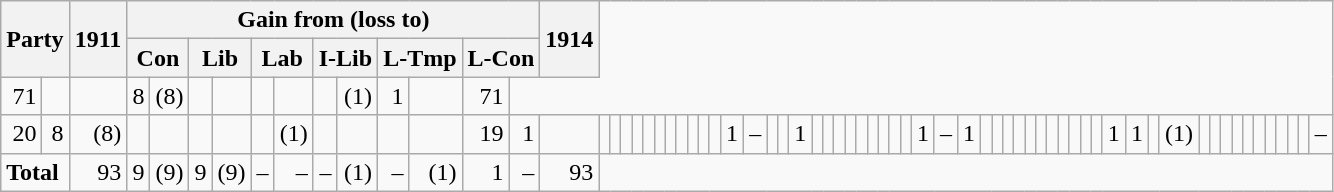<table class="wikitable" style="text-align:right">
<tr>
<th rowspan="2" colspan="2">Party</th>
<th rowspan="2" style="width:1em;">1911</th>
<th colspan="12">Gain from (loss to)</th>
<th rowspan="2" style="width:1em;">1914</th>
</tr>
<tr>
<th colspan="2">Con</th>
<th colspan="2">Lib</th>
<th colspan="2">Lab</th>
<th colspan="2">I-Lib</th>
<th colspan="2">L-Tmp</th>
<th colspan="2">L-Con</th>
</tr>
<tr>
<td>71</td>
<td></td>
<td></td>
<td>8</td>
<td>(8)</td>
<td></td>
<td></td>
<td></td>
<td></td>
<td></td>
<td>(1)</td>
<td>1</td>
<td></td>
<td>71</td>
</tr>
<tr>
<td>20</td>
<td>8</td>
<td>(8)</td>
<td></td>
<td></td>
<td></td>
<td></td>
<td></td>
<td>(1)</td>
<td></td>
<td></td>
<td></td>
<td></td>
<td>19<br></td>
<td>1</td>
<td></td>
<td></td>
<td></td>
<td></td>
<td></td>
<td></td>
<td></td>
<td></td>
<td></td>
<td></td>
<td></td>
<td></td>
<td>1<br></td>
<td>–</td>
<td></td>
<td></td>
<td>1</td>
<td></td>
<td></td>
<td></td>
<td></td>
<td></td>
<td></td>
<td></td>
<td></td>
<td></td>
<td>1<br></td>
<td>–</td>
<td>1</td>
<td></td>
<td></td>
<td></td>
<td></td>
<td></td>
<td></td>
<td></td>
<td></td>
<td></td>
<td></td>
<td></td>
<td>1<br></td>
<td>1</td>
<td></td>
<td>(1)</td>
<td></td>
<td></td>
<td></td>
<td></td>
<td></td>
<td></td>
<td></td>
<td></td>
<td></td>
<td></td>
<td>–</td>
</tr>
<tr>
<td colspan="2" style="text-align:left;"><strong>Total</strong></td>
<td>93</td>
<td>9</td>
<td>(9)</td>
<td>9</td>
<td>(9)</td>
<td>–</td>
<td>–</td>
<td>–</td>
<td>(1)</td>
<td>–</td>
<td>(1)</td>
<td>1</td>
<td>–</td>
<td>93</td>
</tr>
</table>
